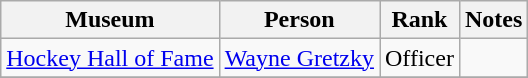<table class="wikitable">
<tr>
<th>Museum</th>
<th>Person</th>
<th>Rank</th>
<th>Notes</th>
</tr>
<tr>
<td><a href='#'>Hockey Hall of Fame</a></td>
<td><a href='#'>Wayne Gretzky</a></td>
<td>Officer</td>
<td></td>
</tr>
<tr>
</tr>
</table>
